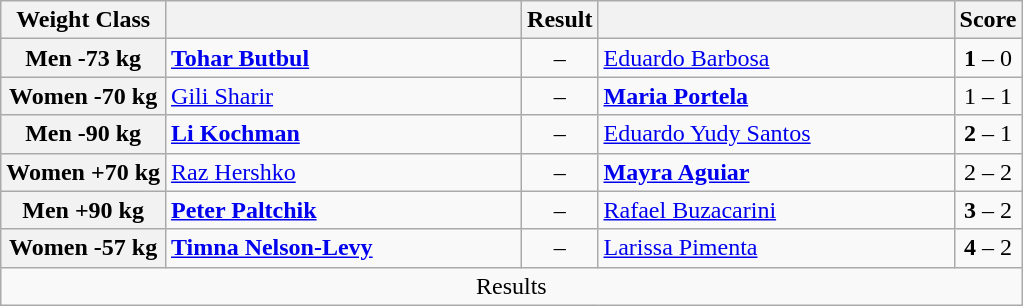<table class="wikitable">
<tr>
<th>Weight Class</th>
<th style="width: 230px;"></th>
<th>Result</th>
<th style="width: 230px;"></th>
<th>Score</th>
</tr>
<tr>
<th>Men -73 kg</th>
<td><strong><a href='#'>Tohar Butbul</a></strong></td>
<td align=center><strong></strong> – </td>
<td><a href='#'>Eduardo Barbosa</a></td>
<td align=center><strong>1</strong> – 0</td>
</tr>
<tr>
<th>Women -70 kg</th>
<td><a href='#'>Gili Sharir</a></td>
<td align=center> – <strong></strong></td>
<td><strong><a href='#'>Maria Portela</a></strong></td>
<td align=center>1 – 1</td>
</tr>
<tr>
<th>Men -90 kg</th>
<td><strong><a href='#'>Li Kochman</a></strong></td>
<td align=center><strong></strong> – </td>
<td><a href='#'>Eduardo Yudy Santos</a></td>
<td align=center><strong>2</strong> – 1</td>
</tr>
<tr>
<th>Women +70 kg</th>
<td><a href='#'>Raz Hershko</a></td>
<td align=center> – <strong></strong></td>
<td><strong><a href='#'>Mayra Aguiar</a></strong></td>
<td align=center>2 – 2</td>
</tr>
<tr>
<th>Men +90 kg</th>
<td><strong><a href='#'>Peter Paltchik</a></strong></td>
<td align=center><strong></strong> – </td>
<td><a href='#'>Rafael Buzacarini</a></td>
<td align=center><strong>3</strong> – 2</td>
</tr>
<tr>
<th>Women -57 kg</th>
<td><strong><a href='#'>Timna Nelson-Levy</a></strong></td>
<td align=center><strong></strong> – </td>
<td><a href='#'>Larissa Pimenta</a></td>
<td align=center><strong>4</strong> – 2</td>
</tr>
<tr>
<td align=center colspan=5>Results</td>
</tr>
</table>
